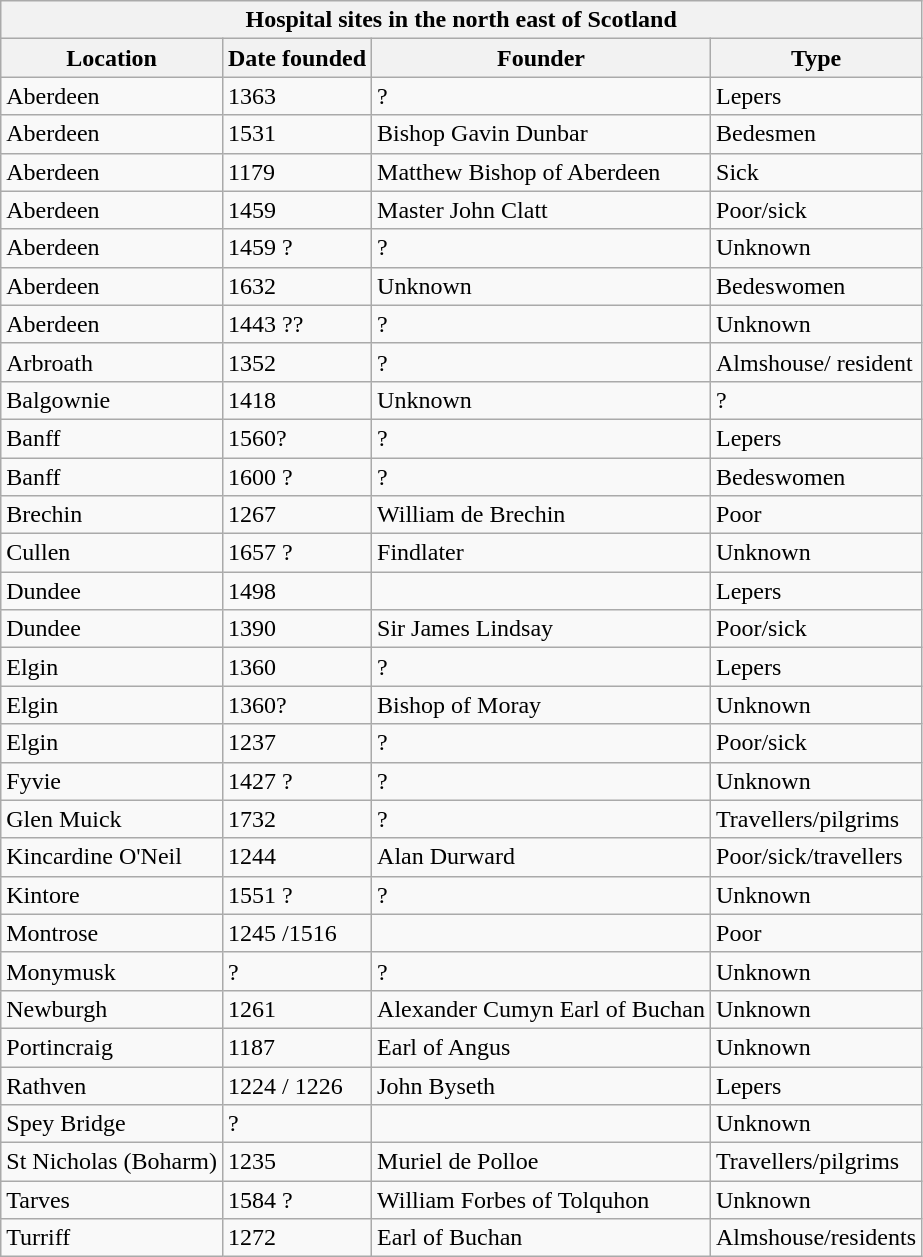<table class="wikitable collapsible collapsed">
<tr>
<th colspan=8>Hospital sites in the north east of Scotland</th>
</tr>
<tr>
<th>Location</th>
<th>Date founded</th>
<th>Founder</th>
<th>Type</th>
</tr>
<tr>
<td>Aberdeen</td>
<td>1363</td>
<td>?</td>
<td>Lepers</td>
</tr>
<tr>
<td>Aberdeen</td>
<td>1531</td>
<td>Bishop Gavin Dunbar</td>
<td>Bedesmen</td>
</tr>
<tr>
<td>Aberdeen</td>
<td>1179</td>
<td>Matthew Bishop of Aberdeen</td>
<td>Sick</td>
</tr>
<tr>
<td>Aberdeen</td>
<td>1459</td>
<td>Master John Clatt</td>
<td>Poor/sick</td>
</tr>
<tr>
<td>Aberdeen</td>
<td>1459 ?</td>
<td>?</td>
<td>Unknown</td>
</tr>
<tr>
<td>Aberdeen</td>
<td>1632</td>
<td>Unknown</td>
<td>Bedeswomen</td>
</tr>
<tr>
<td>Aberdeen</td>
<td>1443 ??</td>
<td>?</td>
<td>Unknown</td>
</tr>
<tr>
<td>Arbroath</td>
<td>1352</td>
<td>?</td>
<td>Almshouse/ resident</td>
</tr>
<tr>
<td>Balgownie</td>
<td>1418</td>
<td>Unknown</td>
<td>?</td>
</tr>
<tr>
<td>Banff</td>
<td>1560?</td>
<td>?</td>
<td>Lepers</td>
</tr>
<tr>
<td>Banff</td>
<td>1600 ?</td>
<td>?</td>
<td>Bedeswomen</td>
</tr>
<tr>
<td>Brechin</td>
<td>1267</td>
<td>William de Brechin</td>
<td>Poor</td>
</tr>
<tr>
<td>Cullen</td>
<td>1657 ?</td>
<td>Findlater</td>
<td>Unknown</td>
</tr>
<tr>
<td>Dundee</td>
<td>1498</td>
<td><br></td>
<td>Lepers</td>
</tr>
<tr>
<td>Dundee</td>
<td>1390</td>
<td>Sir James Lindsay</td>
<td>Poor/sick</td>
</tr>
<tr>
<td>Elgin</td>
<td>1360</td>
<td>?</td>
<td>Lepers</td>
</tr>
<tr>
<td>Elgin</td>
<td>1360?</td>
<td>Bishop of Moray</td>
<td>Unknown</td>
</tr>
<tr>
<td>Elgin</td>
<td>1237</td>
<td>?</td>
<td>Poor/sick</td>
</tr>
<tr>
<td>Fyvie</td>
<td>1427 ?</td>
<td>?</td>
<td>Unknown</td>
</tr>
<tr>
<td>Glen Muick<br></td>
<td>1732</td>
<td>?</td>
<td>Travellers/pilgrims</td>
</tr>
<tr>
<td>Kincardine O'Neil</td>
<td>1244</td>
<td>Alan Durward</td>
<td>Poor/sick/travellers</td>
</tr>
<tr>
<td>Kintore</td>
<td>1551 ?</td>
<td>?</td>
<td>Unknown</td>
</tr>
<tr>
<td>Montrose</td>
<td>1245 /1516</td>
<td><br></td>
<td>Poor</td>
</tr>
<tr>
<td>Monymusk</td>
<td>?</td>
<td>?</td>
<td>Unknown</td>
</tr>
<tr>
<td>Newburgh</td>
<td>1261</td>
<td>Alexander Cumyn Earl of Buchan</td>
<td>Unknown</td>
</tr>
<tr>
<td>Portincraig</td>
<td>1187</td>
<td>Earl of Angus</td>
<td>Unknown</td>
</tr>
<tr>
<td>Rathven</td>
<td>1224 / 1226</td>
<td>John Byseth</td>
<td>Lepers</td>
</tr>
<tr>
<td>Spey Bridge</td>
<td>?</td>
<td><br></td>
<td>Unknown</td>
</tr>
<tr>
<td>St Nicholas (Boharm)</td>
<td>1235</td>
<td>Muriel de Polloe</td>
<td>Travellers/pilgrims</td>
</tr>
<tr>
<td>Tarves</td>
<td>1584 ?</td>
<td>William Forbes of Tolquhon</td>
<td>Unknown</td>
</tr>
<tr>
<td>Turriff</td>
<td>1272</td>
<td>Earl of Buchan</td>
<td>Almshouse/residents</td>
</tr>
</table>
